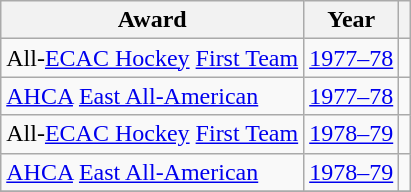<table class="wikitable">
<tr>
<th>Award</th>
<th>Year</th>
<th></th>
</tr>
<tr>
<td>All-<a href='#'>ECAC Hockey</a> <a href='#'>First Team</a></td>
<td><a href='#'>1977–78</a></td>
<td></td>
</tr>
<tr>
<td><a href='#'>AHCA</a> <a href='#'>East All-American</a></td>
<td><a href='#'>1977–78</a></td>
<td></td>
</tr>
<tr>
<td>All-<a href='#'>ECAC Hockey</a> <a href='#'>First Team</a></td>
<td><a href='#'>1978–79</a></td>
<td></td>
</tr>
<tr>
<td><a href='#'>AHCA</a> <a href='#'>East All-American</a></td>
<td><a href='#'>1978–79</a></td>
<td></td>
</tr>
<tr>
</tr>
</table>
